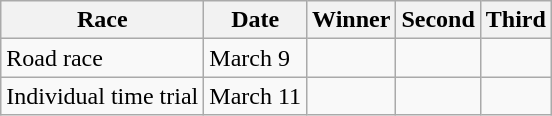<table class="wikitable">
<tr>
<th>Race</th>
<th>Date</th>
<th>Winner</th>
<th>Second</th>
<th>Third</th>
</tr>
<tr>
<td>Road race</td>
<td>March 9</td>
<td></td>
<td></td>
<td></td>
</tr>
<tr>
<td>Individual time trial</td>
<td>March 11</td>
<td></td>
<td></td>
<td></td>
</tr>
</table>
